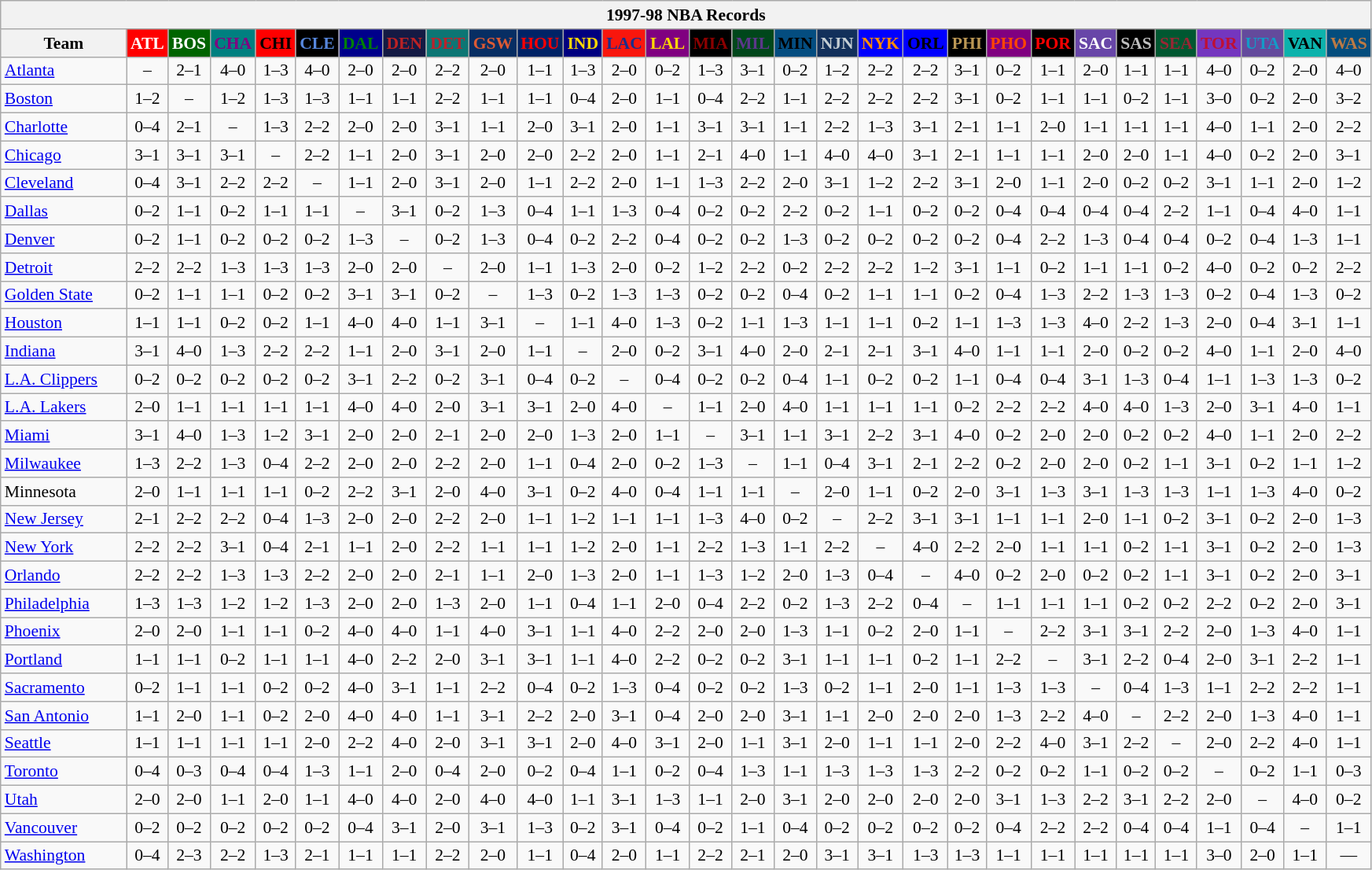<table class="wikitable" style="font-size:90%; text-align:center;">
<tr>
<th colspan=30>1997-98 NBA Records</th>
</tr>
<tr>
<th width=100>Team</th>
<th style="background:#FF0000;color:#FFFFFF;width=35">ATL</th>
<th style="background:#006400;color:#FFFFFF;width=35">BOS</th>
<th style="background:#008080;color:#800080;width=35">CHA</th>
<th style="background:#FF0000;color:#000000;width=35">CHI</th>
<th style="background:#000000;color:#5787DC;width=35">CLE</th>
<th style="background:#00008B;color:#008000;width=35">DAL</th>
<th style="background:#141A44;color:#BC2224;width=35">DEN</th>
<th style="background:#0C7674;color:#BB222C;width=35">DET</th>
<th style="background:#072E63;color:#DC5A34;width=35">GSW</th>
<th style="background:#002366;color:#FF0000;width=35">HOU</th>
<th style="background:#000080;color:#FFD700;width=35">IND</th>
<th style="background:#F9160D;color:#1A2E8B;width=35">LAC</th>
<th style="background:#800080;color:#FFD700;width=35">LAL</th>
<th style="background:#000000;color:#8B0000;width=35">MIA</th>
<th style="background:#00471B;color:#5C378A;width=35">MIL</th>
<th style="background:#044D80;color:#000000;width=35">MIN</th>
<th style="background:#12305B;color:#C4CED4;width=35">NJN</th>
<th style="background:#0000FF;color:#FF8C00;width=35">NYK</th>
<th style="background:#0000FF;color:#000000;width=35">ORL</th>
<th style="background:#000000;color:#BB9754;width=35">PHI</th>
<th style="background:#800080;color:#FF4500;width=35">PHO</th>
<th style="background:#000000;color:#FF0000;width=35">POR</th>
<th style="background:#6846A8;color:#FFFFFF;width=35">SAC</th>
<th style="background:#000000;color:#C0C0C0;width=35">SAS</th>
<th style="background:#005831;color:#992634;width=35">SEA</th>
<th style="background:#7436BF;color:#BE0F34;width=35">TOR</th>
<th style="background:#644A9C;color:#149BC7;width=35">UTA</th>
<th style="background:#0CB2AC;color:#000000;width=35">VAN</th>
<th style="background:#044D7D;color:#BC7A44;width=35">WAS</th>
</tr>
<tr>
<td style="text-align:left;"><a href='#'>Atlanta</a></td>
<td>–</td>
<td>2–1</td>
<td>4–0</td>
<td>1–3</td>
<td>4–0</td>
<td>2–0</td>
<td>2–0</td>
<td>2–2</td>
<td>2–0</td>
<td>1–1</td>
<td>1–3</td>
<td>2–0</td>
<td>0–2</td>
<td>1–3</td>
<td>3–1</td>
<td>0–2</td>
<td>1–2</td>
<td>2–2</td>
<td>2–2</td>
<td>3–1</td>
<td>0–2</td>
<td>1–1</td>
<td>2–0</td>
<td>1–1</td>
<td>1–1</td>
<td>4–0</td>
<td>0–2</td>
<td>2–0</td>
<td>4–0</td>
</tr>
<tr>
<td style="text-align:left;"><a href='#'>Boston</a></td>
<td>1–2</td>
<td>–</td>
<td>1–2</td>
<td>1–3</td>
<td>1–3</td>
<td>1–1</td>
<td>1–1</td>
<td>2–2</td>
<td>1–1</td>
<td>1–1</td>
<td>0–4</td>
<td>2–0</td>
<td>1–1</td>
<td>0–4</td>
<td>2–2</td>
<td>1–1</td>
<td>2–2</td>
<td>2–2</td>
<td>2–2</td>
<td>3–1</td>
<td>0–2</td>
<td>1–1</td>
<td>1–1</td>
<td>0–2</td>
<td>1–1</td>
<td>3–0</td>
<td>0–2</td>
<td>2–0</td>
<td>3–2</td>
</tr>
<tr>
<td style="text-align:left;"><a href='#'>Charlotte</a></td>
<td>0–4</td>
<td>2–1</td>
<td>–</td>
<td>1–3</td>
<td>2–2</td>
<td>2–0</td>
<td>2–0</td>
<td>3–1</td>
<td>1–1</td>
<td>2–0</td>
<td>3–1</td>
<td>2–0</td>
<td>1–1</td>
<td>3–1</td>
<td>3–1</td>
<td>1–1</td>
<td>2–2</td>
<td>1–3</td>
<td>3–1</td>
<td>2–1</td>
<td>1–1</td>
<td>2–0</td>
<td>1–1</td>
<td>1–1</td>
<td>1–1</td>
<td>4–0</td>
<td>1–1</td>
<td>2–0</td>
<td>2–2</td>
</tr>
<tr>
<td style="text-align:left;"><a href='#'>Chicago</a></td>
<td>3–1</td>
<td>3–1</td>
<td>3–1</td>
<td>–</td>
<td>2–2</td>
<td>1–1</td>
<td>2–0</td>
<td>3–1</td>
<td>2–0</td>
<td>2–0</td>
<td>2–2</td>
<td>2–0</td>
<td>1–1</td>
<td>2–1</td>
<td>4–0</td>
<td>1–1</td>
<td>4–0</td>
<td>4–0</td>
<td>3–1</td>
<td>2–1</td>
<td>1–1</td>
<td>1–1</td>
<td>2–0</td>
<td>2–0</td>
<td>1–1</td>
<td>4–0</td>
<td>0–2</td>
<td>2–0</td>
<td>3–1</td>
</tr>
<tr>
<td style="text-align:left;"><a href='#'>Cleveland</a></td>
<td>0–4</td>
<td>3–1</td>
<td>2–2</td>
<td>2–2</td>
<td>–</td>
<td>1–1</td>
<td>2–0</td>
<td>3–1</td>
<td>2–0</td>
<td>1–1</td>
<td>2–2</td>
<td>2–0</td>
<td>1–1</td>
<td>1–3</td>
<td>2–2</td>
<td>2–0</td>
<td>3–1</td>
<td>1–2</td>
<td>2–2</td>
<td>3–1</td>
<td>2–0</td>
<td>1–1</td>
<td>2–0</td>
<td>0–2</td>
<td>0–2</td>
<td>3–1</td>
<td>1–1</td>
<td>2–0</td>
<td>1–2</td>
</tr>
<tr>
<td style="text-align:left;"><a href='#'>Dallas</a></td>
<td>0–2</td>
<td>1–1</td>
<td>0–2</td>
<td>1–1</td>
<td>1–1</td>
<td>–</td>
<td>3–1</td>
<td>0–2</td>
<td>1–3</td>
<td>0–4</td>
<td>1–1</td>
<td>1–3</td>
<td>0–4</td>
<td>0–2</td>
<td>0–2</td>
<td>2–2</td>
<td>0–2</td>
<td>1–1</td>
<td>0–2</td>
<td>0–2</td>
<td>0–4</td>
<td>0–4</td>
<td>0–4</td>
<td>0–4</td>
<td>2–2</td>
<td>1–1</td>
<td>0–4</td>
<td>4–0</td>
<td>1–1</td>
</tr>
<tr>
<td style="text-align:left;"><a href='#'>Denver</a></td>
<td>0–2</td>
<td>1–1</td>
<td>0–2</td>
<td>0–2</td>
<td>0–2</td>
<td>1–3</td>
<td>–</td>
<td>0–2</td>
<td>1–3</td>
<td>0–4</td>
<td>0–2</td>
<td>2–2</td>
<td>0–4</td>
<td>0–2</td>
<td>0–2</td>
<td>1–3</td>
<td>0–2</td>
<td>0–2</td>
<td>0–2</td>
<td>0–2</td>
<td>0–4</td>
<td>2–2</td>
<td>1–3</td>
<td>0–4</td>
<td>0–4</td>
<td>0–2</td>
<td>0–4</td>
<td>1–3</td>
<td>1–1</td>
</tr>
<tr>
<td style="text-align:left;"><a href='#'>Detroit</a></td>
<td>2–2</td>
<td>2–2</td>
<td>1–3</td>
<td>1–3</td>
<td>1–3</td>
<td>2–0</td>
<td>2–0</td>
<td>–</td>
<td>2–0</td>
<td>1–1</td>
<td>1–3</td>
<td>2–0</td>
<td>0–2</td>
<td>1–2</td>
<td>2–2</td>
<td>0–2</td>
<td>2–2</td>
<td>2–2</td>
<td>1–2</td>
<td>3–1</td>
<td>1–1</td>
<td>0–2</td>
<td>1–1</td>
<td>1–1</td>
<td>0–2</td>
<td>4–0</td>
<td>0–2</td>
<td>0–2</td>
<td>2–2</td>
</tr>
<tr>
<td style="text-align:left;"><a href='#'>Golden State</a></td>
<td>0–2</td>
<td>1–1</td>
<td>1–1</td>
<td>0–2</td>
<td>0–2</td>
<td>3–1</td>
<td>3–1</td>
<td>0–2</td>
<td>–</td>
<td>1–3</td>
<td>0–2</td>
<td>1–3</td>
<td>1–3</td>
<td>0–2</td>
<td>0–2</td>
<td>0–4</td>
<td>0–2</td>
<td>1–1</td>
<td>1–1</td>
<td>0–2</td>
<td>0–4</td>
<td>1–3</td>
<td>2–2</td>
<td>1–3</td>
<td>1–3</td>
<td>0–2</td>
<td>0–4</td>
<td>1–3</td>
<td>0–2</td>
</tr>
<tr>
<td style="text-align:left;"><a href='#'>Houston</a></td>
<td>1–1</td>
<td>1–1</td>
<td>0–2</td>
<td>0–2</td>
<td>1–1</td>
<td>4–0</td>
<td>4–0</td>
<td>1–1</td>
<td>3–1</td>
<td>–</td>
<td>1–1</td>
<td>4–0</td>
<td>1–3</td>
<td>0–2</td>
<td>1–1</td>
<td>1–3</td>
<td>1–1</td>
<td>1–1</td>
<td>0–2</td>
<td>1–1</td>
<td>1–3</td>
<td>1–3</td>
<td>4–0</td>
<td>2–2</td>
<td>1–3</td>
<td>2–0</td>
<td>0–4</td>
<td>3–1</td>
<td>1–1</td>
</tr>
<tr>
<td style="text-align:left;"><a href='#'>Indiana</a></td>
<td>3–1</td>
<td>4–0</td>
<td>1–3</td>
<td>2–2</td>
<td>2–2</td>
<td>1–1</td>
<td>2–0</td>
<td>3–1</td>
<td>2–0</td>
<td>1–1</td>
<td>–</td>
<td>2–0</td>
<td>0–2</td>
<td>3–1</td>
<td>4–0</td>
<td>2–0</td>
<td>2–1</td>
<td>2–1</td>
<td>3–1</td>
<td>4–0</td>
<td>1–1</td>
<td>1–1</td>
<td>2–0</td>
<td>0–2</td>
<td>0–2</td>
<td>4–0</td>
<td>1–1</td>
<td>2–0</td>
<td>4–0</td>
</tr>
<tr>
<td style="text-align:left;"><a href='#'>L.A. Clippers</a></td>
<td>0–2</td>
<td>0–2</td>
<td>0–2</td>
<td>0–2</td>
<td>0–2</td>
<td>3–1</td>
<td>2–2</td>
<td>0–2</td>
<td>3–1</td>
<td>0–4</td>
<td>0–2</td>
<td>–</td>
<td>0–4</td>
<td>0–2</td>
<td>0–2</td>
<td>0–4</td>
<td>1–1</td>
<td>0–2</td>
<td>0–2</td>
<td>1–1</td>
<td>0–4</td>
<td>0–4</td>
<td>3–1</td>
<td>1–3</td>
<td>0–4</td>
<td>1–1</td>
<td>1–3</td>
<td>1–3</td>
<td>0–2</td>
</tr>
<tr>
<td style="text-align:left;"><a href='#'>L.A. Lakers</a></td>
<td>2–0</td>
<td>1–1</td>
<td>1–1</td>
<td>1–1</td>
<td>1–1</td>
<td>4–0</td>
<td>4–0</td>
<td>2–0</td>
<td>3–1</td>
<td>3–1</td>
<td>2–0</td>
<td>4–0</td>
<td>–</td>
<td>1–1</td>
<td>2–0</td>
<td>4–0</td>
<td>1–1</td>
<td>1–1</td>
<td>1–1</td>
<td>0–2</td>
<td>2–2</td>
<td>2–2</td>
<td>4–0</td>
<td>4–0</td>
<td>1–3</td>
<td>2–0</td>
<td>3–1</td>
<td>4–0</td>
<td>1–1</td>
</tr>
<tr>
<td style="text-align:left;"><a href='#'>Miami</a></td>
<td>3–1</td>
<td>4–0</td>
<td>1–3</td>
<td>1–2</td>
<td>3–1</td>
<td>2–0</td>
<td>2–0</td>
<td>2–1</td>
<td>2–0</td>
<td>2–0</td>
<td>1–3</td>
<td>2–0</td>
<td>1–1</td>
<td>–</td>
<td>3–1</td>
<td>1–1</td>
<td>3–1</td>
<td>2–2</td>
<td>3–1</td>
<td>4–0</td>
<td>0–2</td>
<td>2–0</td>
<td>2–0</td>
<td>0–2</td>
<td>0–2</td>
<td>4–0</td>
<td>1–1</td>
<td>2–0</td>
<td>2–2</td>
</tr>
<tr>
<td style="text-align:left;"><a href='#'>Milwaukee</a></td>
<td>1–3</td>
<td>2–2</td>
<td>1–3</td>
<td>0–4</td>
<td>2–2</td>
<td>2–0</td>
<td>2–0</td>
<td>2–2</td>
<td>2–0</td>
<td>1–1</td>
<td>0–4</td>
<td>2–0</td>
<td>0–2</td>
<td>1–3</td>
<td>–</td>
<td>1–1</td>
<td>0–4</td>
<td>3–1</td>
<td>2–1</td>
<td>2–2</td>
<td>0–2</td>
<td>2–0</td>
<td>2–0</td>
<td>0–2</td>
<td>1–1</td>
<td>3–1</td>
<td>0–2</td>
<td>1–1</td>
<td>1–2</td>
</tr>
<tr>
<td style="text-align:left;">Minnesota</td>
<td>2–0</td>
<td>1–1</td>
<td>1–1</td>
<td>1–1</td>
<td>0–2</td>
<td>2–2</td>
<td>3–1</td>
<td>2–0</td>
<td>4–0</td>
<td>3–1</td>
<td>0–2</td>
<td>4–0</td>
<td>0–4</td>
<td>1–1</td>
<td>1–1</td>
<td>–</td>
<td>2–0</td>
<td>1–1</td>
<td>0–2</td>
<td>2–0</td>
<td>3–1</td>
<td>1–3</td>
<td>3–1</td>
<td>1–3</td>
<td>1–3</td>
<td>1–1</td>
<td>1–3</td>
<td>4–0</td>
<td>0–2</td>
</tr>
<tr>
<td style="text-align:left;"><a href='#'>New Jersey</a></td>
<td>2–1</td>
<td>2–2</td>
<td>2–2</td>
<td>0–4</td>
<td>1–3</td>
<td>2–0</td>
<td>2–0</td>
<td>2–2</td>
<td>2–0</td>
<td>1–1</td>
<td>1–2</td>
<td>1–1</td>
<td>1–1</td>
<td>1–3</td>
<td>4–0</td>
<td>0–2</td>
<td>–</td>
<td>2–2</td>
<td>3–1</td>
<td>3–1</td>
<td>1–1</td>
<td>1–1</td>
<td>2–0</td>
<td>1–1</td>
<td>0–2</td>
<td>3–1</td>
<td>0–2</td>
<td>2–0</td>
<td>1–3</td>
</tr>
<tr>
<td style="text-align:left;"><a href='#'>New York</a></td>
<td>2–2</td>
<td>2–2</td>
<td>3–1</td>
<td>0–4</td>
<td>2–1</td>
<td>1–1</td>
<td>2–0</td>
<td>2–2</td>
<td>1–1</td>
<td>1–1</td>
<td>1–2</td>
<td>2–0</td>
<td>1–1</td>
<td>2–2</td>
<td>1–3</td>
<td>1–1</td>
<td>2–2</td>
<td>–</td>
<td>4–0</td>
<td>2–2</td>
<td>2–0</td>
<td>1–1</td>
<td>1–1</td>
<td>0–2</td>
<td>1–1</td>
<td>3–1</td>
<td>0–2</td>
<td>2–0</td>
<td>1–3</td>
</tr>
<tr>
<td style="text-align:left;"><a href='#'>Orlando</a></td>
<td>2–2</td>
<td>2–2</td>
<td>1–3</td>
<td>1–3</td>
<td>2–2</td>
<td>2–0</td>
<td>2–0</td>
<td>2–1</td>
<td>1–1</td>
<td>2–0</td>
<td>1–3</td>
<td>2–0</td>
<td>1–1</td>
<td>1–3</td>
<td>1–2</td>
<td>2–0</td>
<td>1–3</td>
<td>0–4</td>
<td>–</td>
<td>4–0</td>
<td>0–2</td>
<td>2–0</td>
<td>0–2</td>
<td>0–2</td>
<td>1–1</td>
<td>3–1</td>
<td>0–2</td>
<td>2–0</td>
<td>3–1</td>
</tr>
<tr>
<td style="text-align:left;"><a href='#'>Philadelphia</a></td>
<td>1–3</td>
<td>1–3</td>
<td>1–2</td>
<td>1–2</td>
<td>1–3</td>
<td>2–0</td>
<td>2–0</td>
<td>1–3</td>
<td>2–0</td>
<td>1–1</td>
<td>0–4</td>
<td>1–1</td>
<td>2–0</td>
<td>0–4</td>
<td>2–2</td>
<td>0–2</td>
<td>1–3</td>
<td>2–2</td>
<td>0–4</td>
<td>–</td>
<td>1–1</td>
<td>1–1</td>
<td>1–1</td>
<td>0–2</td>
<td>0–2</td>
<td>2–2</td>
<td>0–2</td>
<td>2–0</td>
<td>3–1</td>
</tr>
<tr>
<td style="text-align:left;"><a href='#'>Phoenix</a></td>
<td>2–0</td>
<td>2–0</td>
<td>1–1</td>
<td>1–1</td>
<td>0–2</td>
<td>4–0</td>
<td>4–0</td>
<td>1–1</td>
<td>4–0</td>
<td>3–1</td>
<td>1–1</td>
<td>4–0</td>
<td>2–2</td>
<td>2–0</td>
<td>2–0</td>
<td>1–3</td>
<td>1–1</td>
<td>0–2</td>
<td>2–0</td>
<td>1–1</td>
<td>–</td>
<td>2–2</td>
<td>3–1</td>
<td>3–1</td>
<td>2–2</td>
<td>2–0</td>
<td>1–3</td>
<td>4–0</td>
<td>1–1</td>
</tr>
<tr>
<td style="text-align:left;"><a href='#'>Portland</a></td>
<td>1–1</td>
<td>1–1</td>
<td>0–2</td>
<td>1–1</td>
<td>1–1</td>
<td>4–0</td>
<td>2–2</td>
<td>2–0</td>
<td>3–1</td>
<td>3–1</td>
<td>1–1</td>
<td>4–0</td>
<td>2–2</td>
<td>0–2</td>
<td>0–2</td>
<td>3–1</td>
<td>1–1</td>
<td>1–1</td>
<td>0–2</td>
<td>1–1</td>
<td>2–2</td>
<td>–</td>
<td>3–1</td>
<td>2–2</td>
<td>0–4</td>
<td>2–0</td>
<td>3–1</td>
<td>2–2</td>
<td>1–1</td>
</tr>
<tr>
<td style="text-align:left;"><a href='#'>Sacramento</a></td>
<td>0–2</td>
<td>1–1</td>
<td>1–1</td>
<td>0–2</td>
<td>0–2</td>
<td>4–0</td>
<td>3–1</td>
<td>1–1</td>
<td>2–2</td>
<td>0–4</td>
<td>0–2</td>
<td>1–3</td>
<td>0–4</td>
<td>0–2</td>
<td>0–2</td>
<td>1–3</td>
<td>0–2</td>
<td>1–1</td>
<td>2–0</td>
<td>1–1</td>
<td>1–3</td>
<td>1–3</td>
<td>–</td>
<td>0–4</td>
<td>1–3</td>
<td>1–1</td>
<td>2–2</td>
<td>2–2</td>
<td>1–1</td>
</tr>
<tr>
<td style="text-align:left;"><a href='#'>San Antonio</a></td>
<td>1–1</td>
<td>2–0</td>
<td>1–1</td>
<td>0–2</td>
<td>2–0</td>
<td>4–0</td>
<td>4–0</td>
<td>1–1</td>
<td>3–1</td>
<td>2–2</td>
<td>2–0</td>
<td>3–1</td>
<td>0–4</td>
<td>2–0</td>
<td>2–0</td>
<td>3–1</td>
<td>1–1</td>
<td>2–0</td>
<td>2–0</td>
<td>2–0</td>
<td>1–3</td>
<td>2–2</td>
<td>4–0</td>
<td>–</td>
<td>2–2</td>
<td>2–0</td>
<td>1–3</td>
<td>4–0</td>
<td>1–1</td>
</tr>
<tr>
<td style="text-align:left;"><a href='#'>Seattle</a></td>
<td>1–1</td>
<td>1–1</td>
<td>1–1</td>
<td>1–1</td>
<td>2–0</td>
<td>2–2</td>
<td>4–0</td>
<td>2–0</td>
<td>3–1</td>
<td>3–1</td>
<td>2–0</td>
<td>4–0</td>
<td>3–1</td>
<td>2–0</td>
<td>1–1</td>
<td>3–1</td>
<td>2–0</td>
<td>1–1</td>
<td>1–1</td>
<td>2–0</td>
<td>2–2</td>
<td>4–0</td>
<td>3–1</td>
<td>2–2</td>
<td>–</td>
<td>2–0</td>
<td>2–2</td>
<td>4–0</td>
<td>1–1</td>
</tr>
<tr>
<td style="text-align:left;"><a href='#'>Toronto</a></td>
<td>0–4</td>
<td>0–3</td>
<td>0–4</td>
<td>0–4</td>
<td>1–3</td>
<td>1–1</td>
<td>2–0</td>
<td>0–4</td>
<td>2–0</td>
<td>0–2</td>
<td>0–4</td>
<td>1–1</td>
<td>0–2</td>
<td>0–4</td>
<td>1–3</td>
<td>1–1</td>
<td>1–3</td>
<td>1–3</td>
<td>1–3</td>
<td>2–2</td>
<td>0–2</td>
<td>0–2</td>
<td>1–1</td>
<td>0–2</td>
<td>0–2</td>
<td>–</td>
<td>0–2</td>
<td>1–1</td>
<td>0–3</td>
</tr>
<tr>
<td style="text-align:left;"><a href='#'>Utah</a></td>
<td>2–0</td>
<td>2–0</td>
<td>1–1</td>
<td>2–0</td>
<td>1–1</td>
<td>4–0</td>
<td>4–0</td>
<td>2–0</td>
<td>4–0</td>
<td>4–0</td>
<td>1–1</td>
<td>3–1</td>
<td>1–3</td>
<td>1–1</td>
<td>2–0</td>
<td>3–1</td>
<td>2–0</td>
<td>2–0</td>
<td>2–0</td>
<td>2–0</td>
<td>3–1</td>
<td>1–3</td>
<td>2–2</td>
<td>3–1</td>
<td>2–2</td>
<td>2–0</td>
<td>–</td>
<td>4–0</td>
<td>0–2</td>
</tr>
<tr>
<td style="text-align:left;"><a href='#'>Vancouver</a></td>
<td>0–2</td>
<td>0–2</td>
<td>0–2</td>
<td>0–2</td>
<td>0–2</td>
<td>0–4</td>
<td>3–1</td>
<td>2–0</td>
<td>3–1</td>
<td>1–3</td>
<td>0–2</td>
<td>3–1</td>
<td>0–4</td>
<td>0–2</td>
<td>1–1</td>
<td>0–4</td>
<td>0–2</td>
<td>0–2</td>
<td>0–2</td>
<td>0–2</td>
<td>0–4</td>
<td>2–2</td>
<td>2–2</td>
<td>0–4</td>
<td>0–4</td>
<td>1–1</td>
<td>0–4</td>
<td>–</td>
<td>1–1</td>
</tr>
<tr>
<td style="text-align:left;"><a href='#'>Washington</a></td>
<td>0–4</td>
<td>2–3</td>
<td>2–2</td>
<td>1–3</td>
<td>2–1</td>
<td>1–1</td>
<td>1–1</td>
<td>2–2</td>
<td>2–0</td>
<td>1–1</td>
<td>0–4</td>
<td>2–0</td>
<td>1–1</td>
<td>2–2</td>
<td>2–1</td>
<td>2–0</td>
<td>3–1</td>
<td>3–1</td>
<td>1–3</td>
<td>1–3</td>
<td>1–1</td>
<td>1–1</td>
<td>1–1</td>
<td>1–1</td>
<td>1–1</td>
<td>3–0</td>
<td>2–0</td>
<td>1–1</td>
<td>—</td>
</tr>
</table>
